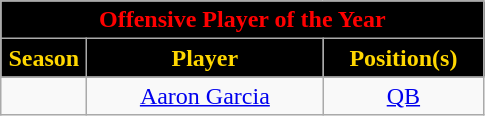<table class="wikitable sortable" style="text-align:center">
<tr>
<td colspan="4" style="background:black; color:red;"><strong>Offensive Player of the Year</strong></td>
</tr>
<tr>
<th style="width:50px; background:black; color:gold;">Season</th>
<th style="width:150px; background:black; color:gold;">Player</th>
<th style="width:100px; background:black; color:gold;">Position(s)</th>
</tr>
<tr>
<td></td>
<td><a href='#'>Aaron Garcia</a></td>
<td><a href='#'>QB</a></td>
</tr>
</table>
